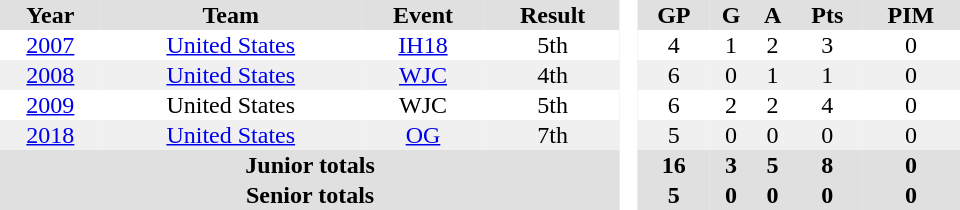<table border="0" cellpadding="1" cellspacing="0" style="text-align:center; width:40em">
<tr align="center" bgcolor="#e0e0e0">
<th>Year</th>
<th>Team</th>
<th>Event</th>
<th>Result</th>
<th rowspan="99" bgcolor="#ffffff"> </th>
<th>GP</th>
<th>G</th>
<th>A</th>
<th>Pts</th>
<th>PIM</th>
</tr>
<tr>
<td><a href='#'>2007</a></td>
<td><a href='#'>United States</a></td>
<td><a href='#'>IH18</a></td>
<td>5th</td>
<td>4</td>
<td>1</td>
<td>2</td>
<td>3</td>
<td>0</td>
</tr>
<tr bgcolor="f0f0f0">
<td><a href='#'>2008</a></td>
<td><a href='#'>United States</a></td>
<td><a href='#'>WJC</a></td>
<td>4th</td>
<td>6</td>
<td>0</td>
<td>1</td>
<td>1</td>
<td>0</td>
</tr>
<tr>
<td><a href='#'>2009</a></td>
<td>United States</td>
<td>WJC</td>
<td>5th</td>
<td>6</td>
<td>2</td>
<td>2</td>
<td>4</td>
<td>0</td>
</tr>
<tr bgcolor="f0f0f0">
<td><a href='#'>2018</a></td>
<td><a href='#'>United States</a></td>
<td><a href='#'>OG</a></td>
<td>7th</td>
<td>5</td>
<td>0</td>
<td>0</td>
<td>0</td>
<td>0</td>
</tr>
<tr bgcolor="#e0e0e0">
<th colspan="4">Junior totals</th>
<th>16</th>
<th>3</th>
<th>5</th>
<th>8</th>
<th>0</th>
</tr>
<tr bgcolor="#e0e0e0">
<th colspan="4">Senior totals</th>
<th>5</th>
<th>0</th>
<th>0</th>
<th>0</th>
<th>0</th>
</tr>
</table>
